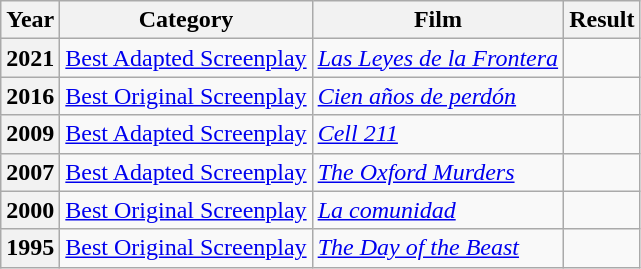<table class="wikitable" border="1">
<tr>
<th>Year</th>
<th>Category</th>
<th>Film</th>
<th>Result</th>
</tr>
<tr>
<th>2021</th>
<td><a href='#'>Best Adapted Screenplay</a></td>
<td><em><a href='#'>Las Leyes de la Frontera</a></em></td>
<td></td>
</tr>
<tr>
<th>2016</th>
<td><a href='#'>Best Original Screenplay</a></td>
<td><em><a href='#'>Cien años de perdón</a></em></td>
<td></td>
</tr>
<tr>
<th>2009</th>
<td><a href='#'>Best Adapted Screenplay</a></td>
<td><em><a href='#'>Cell 211</a></em></td>
<td></td>
</tr>
<tr>
<th>2007</th>
<td><a href='#'>Best Adapted Screenplay</a></td>
<td><em><a href='#'>The Oxford Murders</a></em></td>
<td></td>
</tr>
<tr>
<th>2000</th>
<td><a href='#'>Best Original Screenplay</a></td>
<td><em><a href='#'>La comunidad</a></em></td>
<td></td>
</tr>
<tr>
<th>1995</th>
<td><a href='#'>Best Original Screenplay</a></td>
<td><em><a href='#'>The Day of the Beast</a></em></td>
<td></td>
</tr>
</table>
